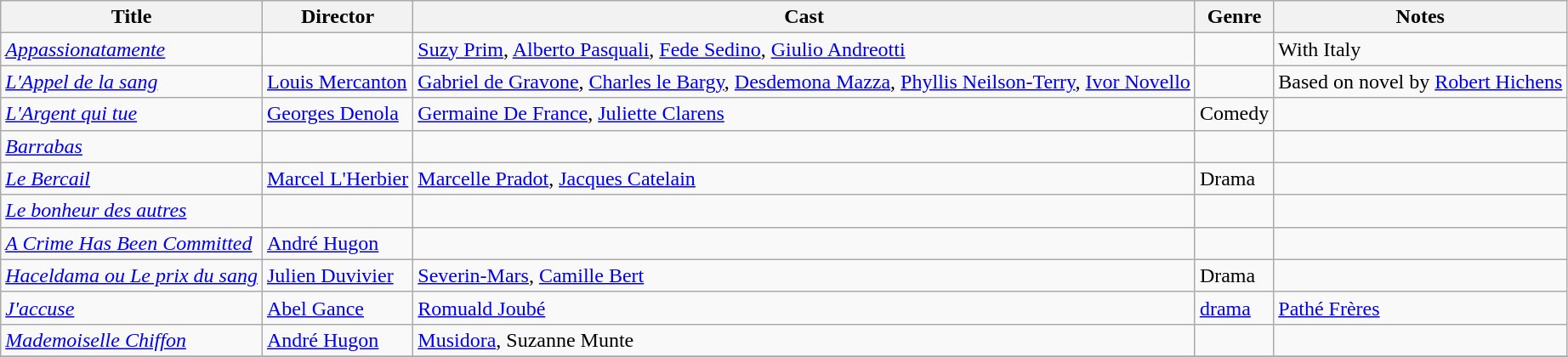<table class="wikitable">
<tr>
<th>Title</th>
<th>Director</th>
<th>Cast</th>
<th>Genre</th>
<th>Notes</th>
</tr>
<tr>
<td><em><a href='#'>Appassionatamente</a></em></td>
<td></td>
<td><a href='#'>Suzy Prim</a>, <a href='#'>Alberto Pasquali</a>, <a href='#'>Fede Sedino</a>, <a href='#'>Giulio Andreotti</a></td>
<td></td>
<td>With Italy</td>
</tr>
<tr>
<td><em><a href='#'>L'Appel de la sang</a></em></td>
<td><a href='#'>Louis Mercanton</a></td>
<td><a href='#'>Gabriel de Gravone</a>, <a href='#'>Charles le Bargy</a>, <a href='#'>Desdemona Mazza</a>, <a href='#'>Phyllis Neilson-Terry</a>, <a href='#'>Ivor Novello</a></td>
<td></td>
<td>Based on novel by <a href='#'>Robert Hichens</a></td>
</tr>
<tr>
<td><em><a href='#'>L'Argent qui tue</a></em></td>
<td><a href='#'>Georges Denola</a></td>
<td><a href='#'>Germaine De France</a>, <a href='#'>Juliette Clarens</a></td>
<td>Comedy</td>
<td></td>
</tr>
<tr>
<td><em><a href='#'>Barrabas</a></em></td>
<td></td>
<td></td>
<td></td>
<td></td>
</tr>
<tr>
<td><em><a href='#'>Le Bercail</a></em></td>
<td><a href='#'>Marcel L'Herbier</a></td>
<td><a href='#'>Marcelle Pradot</a>, <a href='#'>Jacques Catelain</a></td>
<td>Drama</td>
<td></td>
</tr>
<tr>
<td><em><a href='#'>Le bonheur des autres</a></em></td>
<td></td>
<td></td>
<td></td>
<td></td>
</tr>
<tr>
<td><em><a href='#'>A Crime Has Been Committed</a></em></td>
<td><a href='#'>André Hugon</a></td>
<td></td>
<td></td>
<td></td>
</tr>
<tr>
<td><em><a href='#'>Haceldama ou Le prix du sang</a></em></td>
<td><a href='#'>Julien Duvivier</a></td>
<td><a href='#'>Severin-Mars</a>, <a href='#'>Camille Bert</a></td>
<td>Drama</td>
<td></td>
</tr>
<tr>
<td><em><a href='#'>J'accuse</a></em></td>
<td><a href='#'>Abel Gance</a></td>
<td><a href='#'>Romuald Joubé</a></td>
<td><a href='#'>drama</a></td>
<td><a href='#'>Pathé Frères</a></td>
</tr>
<tr>
<td><em><a href='#'>Mademoiselle Chiffon</a></em></td>
<td><a href='#'>André Hugon</a></td>
<td><a href='#'>Musidora</a>, Suzanne Munte</td>
<td></td>
<td></td>
</tr>
<tr>
</tr>
</table>
